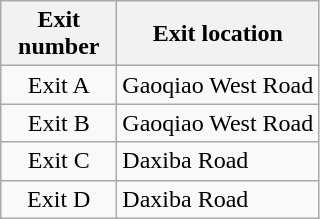<table class="wikitable">
<tr>
<th style="width:70px" colspan="2">Exit number</th>
<th>Exit location</th>
</tr>
<tr>
<td align="center" colspan="2">Exit A</td>
<td>Gaoqiao West Road</td>
</tr>
<tr>
<td align="center" colspan="2">Exit B</td>
<td>Gaoqiao West Road</td>
</tr>
<tr>
<td align="center" colspan="2">Exit C</td>
<td>Daxiba Road</td>
</tr>
<tr>
<td align="center" colspan="2">Exit D</td>
<td>Daxiba Road</td>
</tr>
</table>
